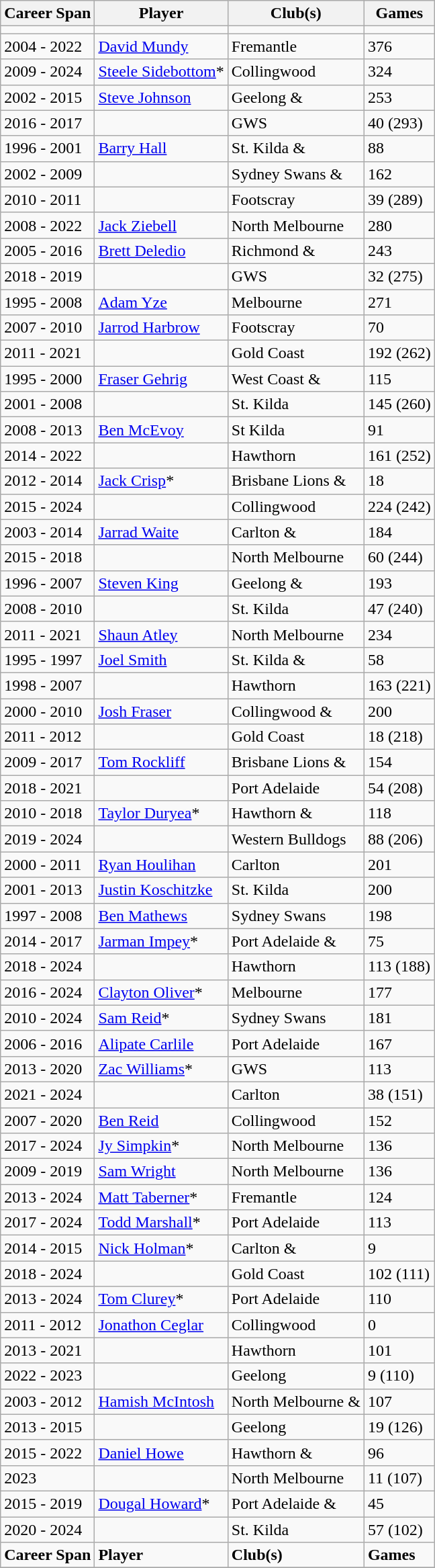<table class="wikitable collapsible collapsed">
<tr>
<th><strong>Career Span</strong></th>
<th><strong>Player</strong></th>
<th><strong>Club(s)</strong></th>
<th><span>Games</span></th>
</tr>
<tr>
<td></td>
<td></td>
<td></td>
<td></td>
</tr>
<tr>
<td>2004 - 2022</td>
<td><a href='#'>David Mundy</a></td>
<td>Fremantle</td>
<td>376</td>
</tr>
<tr>
<td>2009 - 2024</td>
<td><a href='#'>Steele Sidebottom</a>*</td>
<td>Collingwood</td>
<td>324</td>
</tr>
<tr>
<td>2002 - 2015</td>
<td><a href='#'>Steve Johnson</a></td>
<td>Geelong &</td>
<td>253</td>
</tr>
<tr>
<td>2016 - 2017</td>
<td></td>
<td>GWS</td>
<td>40 (293)</td>
</tr>
<tr>
<td>1996 - 2001</td>
<td><a href='#'>Barry Hall</a></td>
<td>St. Kilda &</td>
<td>88</td>
</tr>
<tr>
<td>2002 - 2009</td>
<td></td>
<td>Sydney Swans &</td>
<td>162</td>
</tr>
<tr>
<td>2010 - 2011</td>
<td></td>
<td>Footscray</td>
<td>39 (289)</td>
</tr>
<tr>
<td>2008 - 2022</td>
<td><a href='#'>Jack Ziebell</a></td>
<td>North Melbourne</td>
<td>280</td>
</tr>
<tr>
<td>2005 - 2016</td>
<td><a href='#'>Brett Deledio</a></td>
<td>Richmond &</td>
<td>243</td>
</tr>
<tr>
<td>2018 - 2019</td>
<td></td>
<td>GWS</td>
<td>32 (275)</td>
</tr>
<tr>
<td>1995 - 2008</td>
<td><a href='#'>Adam Yze</a></td>
<td>Melbourne</td>
<td>271</td>
</tr>
<tr>
<td>2007 - 2010</td>
<td><a href='#'>Jarrod Harbrow</a></td>
<td>Footscray</td>
<td>70</td>
</tr>
<tr>
<td>2011 - 2021</td>
<td></td>
<td>Gold Coast</td>
<td>192 (262)</td>
</tr>
<tr>
<td>1995 - 2000</td>
<td><a href='#'>Fraser Gehrig</a></td>
<td>West Coast &</td>
<td>115</td>
</tr>
<tr>
<td>2001 - 2008</td>
<td></td>
<td>St. Kilda</td>
<td>145 (260)</td>
</tr>
<tr>
<td>2008 - 2013</td>
<td><a href='#'>Ben McEvoy</a></td>
<td>St Kilda</td>
<td>91</td>
</tr>
<tr>
<td>2014 - 2022</td>
<td></td>
<td>Hawthorn</td>
<td>161 (252)</td>
</tr>
<tr>
<td>2012 - 2014</td>
<td><a href='#'>Jack Crisp</a>*</td>
<td>Brisbane Lions &</td>
<td>18</td>
</tr>
<tr>
<td>2015 - 2024</td>
<td></td>
<td>Collingwood</td>
<td>224 (242)</td>
</tr>
<tr>
<td>2003 - 2014</td>
<td><a href='#'>Jarrad Waite</a></td>
<td>Carlton &</td>
<td>184</td>
</tr>
<tr>
<td>2015 - 2018</td>
<td></td>
<td>North Melbourne</td>
<td>60 (244)</td>
</tr>
<tr>
<td>1996 - 2007</td>
<td><a href='#'>Steven King</a></td>
<td>Geelong &</td>
<td>193</td>
</tr>
<tr>
<td>2008 - 2010</td>
<td></td>
<td>St. Kilda</td>
<td>47 (240)</td>
</tr>
<tr>
<td>2011 - 2021</td>
<td><a href='#'>Shaun Atley</a></td>
<td>North Melbourne</td>
<td>234</td>
</tr>
<tr>
<td>1995 - 1997</td>
<td><a href='#'>Joel Smith</a></td>
<td>St. Kilda &</td>
<td>58</td>
</tr>
<tr>
<td>1998 - 2007</td>
<td></td>
<td>Hawthorn</td>
<td>163 (221)</td>
</tr>
<tr>
<td>2000 - 2010</td>
<td><a href='#'>Josh Fraser</a></td>
<td>Collingwood &</td>
<td>200</td>
</tr>
<tr>
<td>2011 - 2012</td>
<td></td>
<td>Gold Coast</td>
<td>18 (218)</td>
</tr>
<tr>
<td>2009 - 2017</td>
<td><a href='#'>Tom Rockliff</a></td>
<td>Brisbane Lions &</td>
<td>154</td>
</tr>
<tr>
<td>2018 - 2021</td>
<td></td>
<td>Port Adelaide</td>
<td>54 (208)</td>
</tr>
<tr>
<td>2010 - 2018</td>
<td><a href='#'>Taylor Duryea</a>*</td>
<td>Hawthorn &</td>
<td>118</td>
</tr>
<tr>
<td>2019 - 2024</td>
<td></td>
<td>Western Bulldogs</td>
<td>88 (206)</td>
</tr>
<tr>
<td>2000 - 2011</td>
<td><a href='#'>Ryan Houlihan</a></td>
<td>Carlton</td>
<td>201</td>
</tr>
<tr>
<td>2001 - 2013</td>
<td><a href='#'>Justin Koschitzke</a></td>
<td>St. Kilda</td>
<td>200</td>
</tr>
<tr>
<td>1997 - 2008</td>
<td><a href='#'>Ben Mathews</a></td>
<td>Sydney Swans</td>
<td>198</td>
</tr>
<tr>
<td>2014 - 2017</td>
<td><a href='#'>Jarman Impey</a>*</td>
<td>Port Adelaide &</td>
<td>75</td>
</tr>
<tr>
<td>2018 - 2024</td>
<td></td>
<td>Hawthorn</td>
<td>113 (188)</td>
</tr>
<tr>
<td>2016 - 2024</td>
<td><a href='#'>Clayton Oliver</a>*</td>
<td>Melbourne</td>
<td>177</td>
</tr>
<tr>
<td>2010 - 2024</td>
<td><a href='#'>Sam Reid</a>*</td>
<td>Sydney Swans</td>
<td>181</td>
</tr>
<tr>
<td>2006 - 2016</td>
<td><a href='#'>Alipate Carlile</a></td>
<td>Port Adelaide</td>
<td>167</td>
</tr>
<tr>
<td>2013 - 2020</td>
<td><a href='#'>Zac Williams</a>*</td>
<td>GWS</td>
<td>113</td>
</tr>
<tr>
<td>2021 - 2024</td>
<td></td>
<td>Carlton</td>
<td>38 (151)</td>
</tr>
<tr>
<td>2007 - 2020</td>
<td><a href='#'>Ben Reid</a></td>
<td>Collingwood</td>
<td>152</td>
</tr>
<tr>
<td>2017 - 2024</td>
<td><a href='#'>Jy Simpkin</a>*</td>
<td>North Melbourne</td>
<td>136</td>
</tr>
<tr>
<td>2009 - 2019</td>
<td><a href='#'>Sam Wright</a></td>
<td>North Melbourne</td>
<td>136</td>
</tr>
<tr>
<td>2013 - 2024</td>
<td><a href='#'>Matt Taberner</a>*</td>
<td>Fremantle</td>
<td>124</td>
</tr>
<tr>
<td>2017 - 2024</td>
<td><a href='#'>Todd Marshall</a>*</td>
<td>Port Adelaide</td>
<td>113</td>
</tr>
<tr>
<td>2014 - 2015</td>
<td><a href='#'>Nick Holman</a>*</td>
<td>Carlton &</td>
<td>9</td>
</tr>
<tr>
<td>2018 - 2024</td>
<td></td>
<td>Gold Coast</td>
<td>102 (111)</td>
</tr>
<tr>
<td>2013 - 2024</td>
<td><a href='#'>Tom Clurey</a>*</td>
<td>Port Adelaide</td>
<td>110</td>
</tr>
<tr>
<td>2011 - 2012</td>
<td><a href='#'>Jonathon Ceglar</a></td>
<td>Collingwood</td>
<td>0</td>
</tr>
<tr>
<td>2013 - 2021</td>
<td></td>
<td>Hawthorn</td>
<td>101</td>
</tr>
<tr>
<td>2022 - 2023</td>
<td></td>
<td>Geelong</td>
<td>9 (110)</td>
</tr>
<tr>
<td>2003 - 2012</td>
<td><a href='#'>Hamish McIntosh</a></td>
<td>North Melbourne &</td>
<td>107</td>
</tr>
<tr>
<td>2013 - 2015</td>
<td></td>
<td>Geelong</td>
<td>19 (126)</td>
</tr>
<tr>
<td>2015 - 2022</td>
<td><a href='#'>Daniel Howe</a></td>
<td>Hawthorn &</td>
<td>96</td>
</tr>
<tr>
<td>2023</td>
<td></td>
<td>North Melbourne</td>
<td>11 (107)</td>
</tr>
<tr>
<td>2015 - 2019</td>
<td><a href='#'>Dougal Howard</a>*</td>
<td>Port Adelaide &</td>
<td>45</td>
</tr>
<tr>
<td>2020 - 2024</td>
<td></td>
<td>St. Kilda</td>
<td>57 (102)</td>
</tr>
<tr>
<td><strong>Career Span</strong></td>
<td><strong>Player</strong></td>
<td><strong>Club(s)</strong></td>
<td><span><strong>Games</strong></span></td>
</tr>
<tr>
</tr>
</table>
